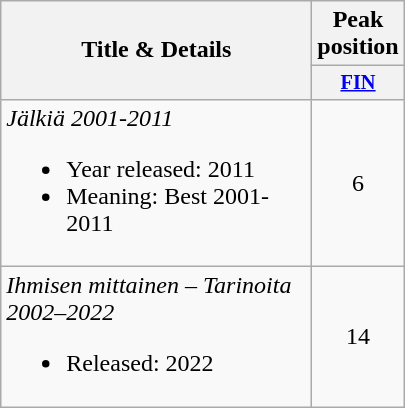<table class="wikitable">
<tr>
<th align="center" rowspan="2" width="200">Title & Details</th>
<th align="center" colspan="1" width="20">Peak position</th>
</tr>
<tr>
<th style="width;font-size:85%"><a href='#'>FIN</a> <br></th>
</tr>
<tr>
<td><em>Jälkiä 2001-2011</em><br><ul><li>Year released: 2011</li><li>Meaning: Best 2001-2011</li></ul></td>
<td style="text-align:center;">6</td>
</tr>
<tr>
<td><em>Ihmisen mittainen – Tarinoita 2002–2022</em><br><ul><li>Released: 2022</li></ul></td>
<td style="text-align:center;">14<br></td>
</tr>
</table>
